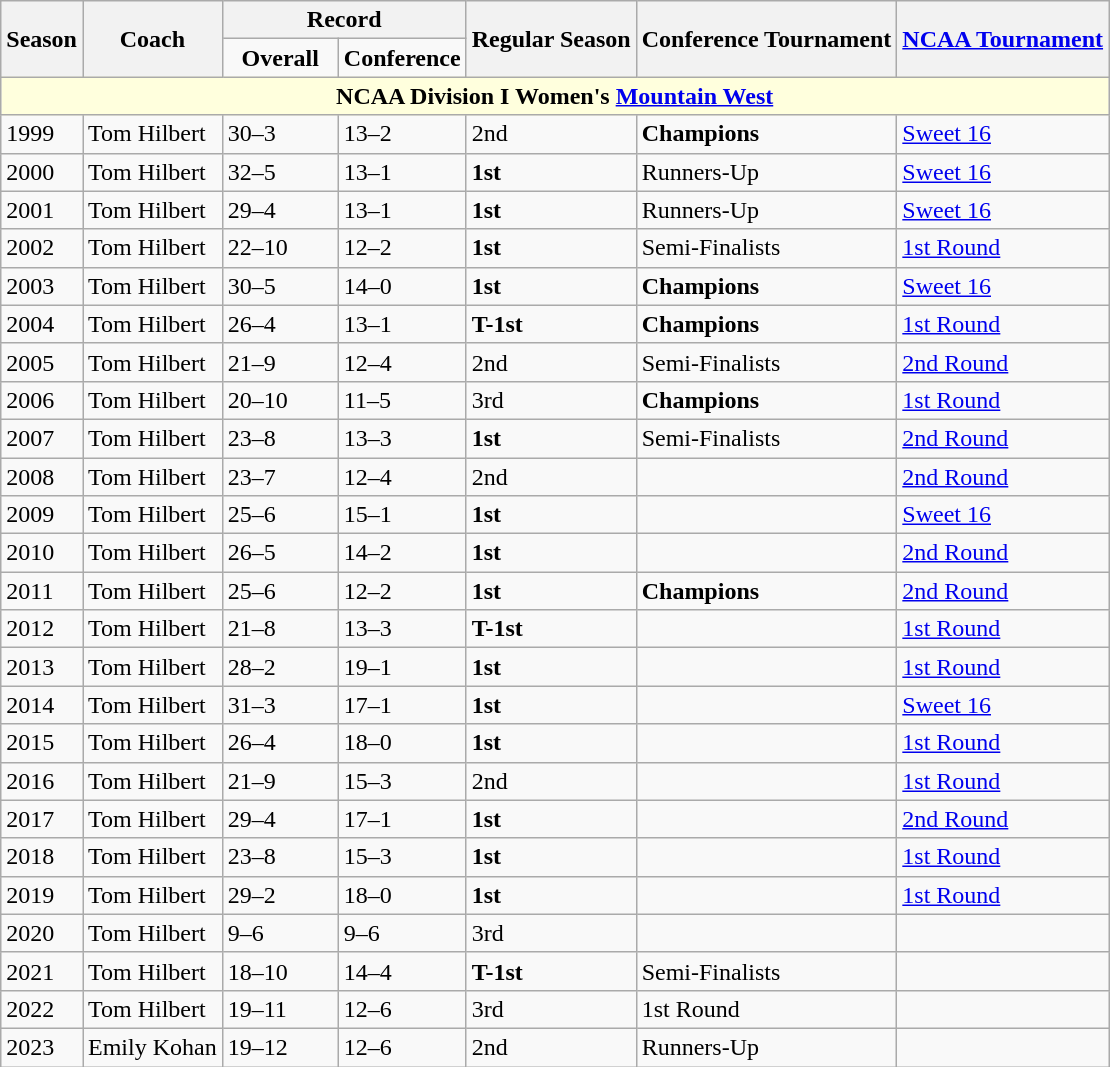<table class="wikitable">
<tr>
<th rowspan="2">Season</th>
<th rowspan="2">Coach</th>
<th colspan="2">Record</th>
<th rowspan="2">Regular Season</th>
<th rowspan="2">Conference Tournament</th>
<th rowspan="2"><a href='#'>NCAA Tournament</a></th>
</tr>
<tr>
<td width="70px" align="center"><strong>Overall</strong></td>
<td width="40px" align="center"><strong>Conference</strong></td>
</tr>
<tr style="background: #ffffdd;">
<td colspan="7" style="text-align:center;"><strong>NCAA Division I Women's <a href='#'>Mountain West</a></strong></td>
</tr>
<tr>
<td>1999</td>
<td>Tom Hilbert</td>
<td>30–3</td>
<td>13–2</td>
<td>2nd</td>
<td><strong>Champions</strong></td>
<td><a href='#'>Sweet 16</a></td>
</tr>
<tr>
<td>2000</td>
<td>Tom Hilbert</td>
<td>32–5</td>
<td>13–1</td>
<td><strong>1st</strong></td>
<td>Runners-Up</td>
<td><a href='#'>Sweet 16</a></td>
</tr>
<tr>
<td>2001</td>
<td>Tom Hilbert</td>
<td>29–4</td>
<td>13–1</td>
<td><strong>1st</strong></td>
<td>Runners-Up</td>
<td><a href='#'>Sweet 16</a></td>
</tr>
<tr>
<td>2002</td>
<td>Tom Hilbert</td>
<td>22–10</td>
<td>12–2</td>
<td><strong>1st</strong></td>
<td>Semi-Finalists</td>
<td><a href='#'>1st Round</a></td>
</tr>
<tr>
<td>2003</td>
<td>Tom Hilbert</td>
<td>30–5</td>
<td>14–0</td>
<td><strong>1st</strong></td>
<td><strong>Champions</strong></td>
<td><a href='#'>Sweet 16</a></td>
</tr>
<tr>
<td>2004</td>
<td>Tom Hilbert</td>
<td>26–4</td>
<td>13–1</td>
<td><strong>T-1st</strong></td>
<td><strong>Champions</strong></td>
<td><a href='#'>1st Round</a></td>
</tr>
<tr>
<td>2005</td>
<td>Tom Hilbert</td>
<td>21–9</td>
<td>12–4</td>
<td>2nd</td>
<td>Semi-Finalists</td>
<td><a href='#'>2nd Round</a></td>
</tr>
<tr>
<td>2006</td>
<td>Tom Hilbert</td>
<td>20–10</td>
<td>11–5</td>
<td>3rd</td>
<td><strong>Champions</strong></td>
<td><a href='#'>1st Round</a></td>
</tr>
<tr>
<td>2007</td>
<td>Tom Hilbert</td>
<td>23–8</td>
<td>13–3</td>
<td><strong>1st</strong></td>
<td>Semi-Finalists</td>
<td><a href='#'>2nd Round</a></td>
</tr>
<tr>
<td>2008</td>
<td>Tom Hilbert</td>
<td>23–7</td>
<td>12–4</td>
<td>2nd</td>
<td></td>
<td><a href='#'>2nd Round</a></td>
</tr>
<tr>
<td>2009</td>
<td>Tom Hilbert</td>
<td>25–6</td>
<td>15–1</td>
<td><strong>1st</strong></td>
<td></td>
<td><a href='#'>Sweet 16</a></td>
</tr>
<tr>
<td>2010</td>
<td>Tom Hilbert</td>
<td>26–5</td>
<td>14–2</td>
<td><strong>1st</strong></td>
<td></td>
<td><a href='#'>2nd Round</a></td>
</tr>
<tr>
<td>2011</td>
<td>Tom Hilbert</td>
<td>25–6</td>
<td>12–2</td>
<td><strong>1st</strong></td>
<td><strong>Champions</strong></td>
<td><a href='#'>2nd Round</a></td>
</tr>
<tr>
<td>2012</td>
<td>Tom Hilbert</td>
<td>21–8</td>
<td>13–3</td>
<td><strong>T-1st</strong></td>
<td></td>
<td><a href='#'>1st Round</a></td>
</tr>
<tr>
<td>2013</td>
<td>Tom Hilbert</td>
<td>28–2</td>
<td>19–1</td>
<td><strong>1st</strong></td>
<td></td>
<td><a href='#'>1st Round</a></td>
</tr>
<tr>
<td>2014</td>
<td>Tom Hilbert</td>
<td>31–3</td>
<td>17–1</td>
<td><strong>1st</strong></td>
<td></td>
<td><a href='#'>Sweet 16</a></td>
</tr>
<tr>
<td>2015</td>
<td>Tom Hilbert</td>
<td>26–4</td>
<td>18–0</td>
<td><strong>1st</strong></td>
<td></td>
<td><a href='#'>1st Round</a></td>
</tr>
<tr>
<td>2016</td>
<td>Tom Hilbert</td>
<td>21–9</td>
<td>15–3</td>
<td>2nd</td>
<td></td>
<td><a href='#'>1st Round</a></td>
</tr>
<tr>
<td>2017</td>
<td>Tom Hilbert</td>
<td>29–4</td>
<td>17–1</td>
<td><strong>1st</strong></td>
<td></td>
<td><a href='#'>2nd Round</a></td>
</tr>
<tr>
<td>2018</td>
<td>Tom Hilbert</td>
<td>23–8</td>
<td>15–3</td>
<td><strong>1st</strong></td>
<td></td>
<td><a href='#'>1st Round</a></td>
</tr>
<tr>
<td>2019</td>
<td>Tom Hilbert</td>
<td>29–2</td>
<td>18–0</td>
<td><strong>1st</strong></td>
<td></td>
<td><a href='#'>1st Round</a></td>
</tr>
<tr>
<td>2020</td>
<td>Tom Hilbert</td>
<td>9–6</td>
<td>9–6</td>
<td>3rd</td>
<td></td>
<td></td>
</tr>
<tr>
<td>2021</td>
<td>Tom Hilbert</td>
<td>18–10</td>
<td>14–4</td>
<td><strong>T-1st</strong></td>
<td>Semi-Finalists</td>
<td></td>
</tr>
<tr>
<td>2022</td>
<td>Tom Hilbert</td>
<td>19–11</td>
<td>12–6</td>
<td>3rd</td>
<td>1st Round</td>
<td></td>
</tr>
<tr>
<td>2023</td>
<td>Emily Kohan</td>
<td>19–12</td>
<td>12–6</td>
<td>2nd</td>
<td>Runners-Up</td>
<td></td>
</tr>
</table>
